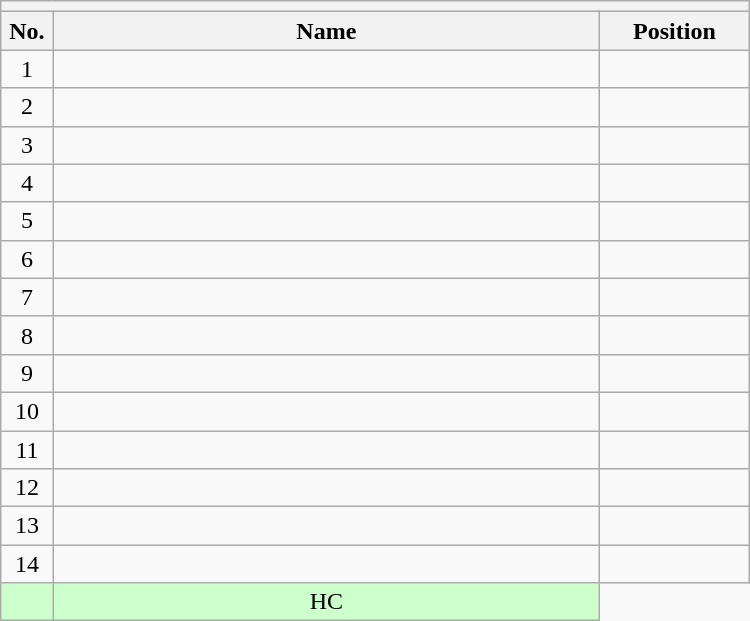<table class="wikitable mw-collapsible mw-collapsed" style="text-align:center; width:500px; border:none">
<tr>
<th style="text-align:center" colspan="3"></th>
</tr>
<tr>
<th style="width:7%">No.</th>
<th>Name</th>
<th style="width:20%">Position</th>
</tr>
<tr>
<td>1</td>
<td></td>
<td></td>
</tr>
<tr>
<td>2</td>
<td></td>
<td></td>
</tr>
<tr>
<td>3</td>
<td></td>
<td></td>
</tr>
<tr>
<td>4</td>
<td></td>
<td></td>
</tr>
<tr>
<td>5</td>
<td></td>
<td></td>
</tr>
<tr>
<td>6</td>
<td></td>
<td></td>
</tr>
<tr>
<td>7</td>
<td></td>
<td></td>
</tr>
<tr>
<td>8</td>
<td></td>
<td></td>
</tr>
<tr>
<td>9</td>
<td></td>
<td></td>
</tr>
<tr>
<td>10</td>
<td></td>
<td></td>
</tr>
<tr>
<td>11</td>
<td></td>
<td></td>
</tr>
<tr>
<td>12</td>
<td></td>
<td></td>
</tr>
<tr>
<td>13</td>
<td></td>
<td></td>
</tr>
<tr>
<td>14</td>
<td></td>
<td></td>
</tr>
<tr bgcolor=#CCFFCC>
<td></td>
<td>HC</td>
</tr>
</table>
